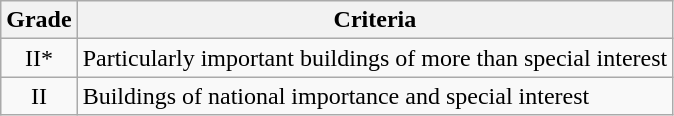<table class="wikitable">
<tr>
<th>Grade</th>
<th>Criteria</th>
</tr>
<tr>
<td align="center" >II*</td>
<td>Particularly important buildings of more than special interest</td>
</tr>
<tr>
<td align="center" >II</td>
<td>Buildings of national importance and special interest</td>
</tr>
</table>
